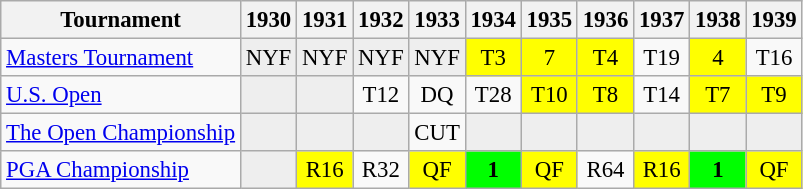<table class="wikitable" style="font-size:95%;text-align:center;">
<tr>
<th>Tournament</th>
<th>1930</th>
<th>1931</th>
<th>1932</th>
<th>1933</th>
<th>1934</th>
<th>1935</th>
<th>1936</th>
<th>1937</th>
<th>1938</th>
<th>1939</th>
</tr>
<tr>
<td align=left><a href='#'>Masters Tournament</a></td>
<td style="background:#eeeeee;">NYF</td>
<td style="background:#eeeeee;">NYF</td>
<td style="background:#eeeeee;">NYF</td>
<td style="background:#eeeeee;">NYF</td>
<td style="background:yellow;">T3</td>
<td style="background:yellow;">7</td>
<td style="background:yellow;">T4</td>
<td>T19</td>
<td style="background:yellow;">4</td>
<td>T16</td>
</tr>
<tr>
<td align=left><a href='#'>U.S. Open</a></td>
<td style="background:#eeeeee;"></td>
<td style="background:#eeeeee;"></td>
<td>T12</td>
<td>DQ</td>
<td>T28</td>
<td style="background:yellow;">T10</td>
<td style="background:yellow;">T8</td>
<td>T14</td>
<td style="background:yellow;">T7</td>
<td style="background:yellow;">T9</td>
</tr>
<tr>
<td align=left><a href='#'>The Open Championship</a></td>
<td style="background:#eeeeee;"></td>
<td style="background:#eeeeee;"></td>
<td style="background:#eeeeee;"></td>
<td>CUT</td>
<td style="background:#eeeeee;"></td>
<td style="background:#eeeeee;"></td>
<td style="background:#eeeeee;"></td>
<td style="background:#eeeeee;"></td>
<td style="background:#eeeeee;"></td>
<td style="background:#eeeeee;"></td>
</tr>
<tr>
<td align=left><a href='#'>PGA Championship</a></td>
<td style="background:#eeeeee;"></td>
<td style="background:yellow;">R16</td>
<td>R32</td>
<td style="background:yellow;">QF</td>
<td style="background:lime;"><strong>1</strong></td>
<td style="background:yellow;">QF</td>
<td>R64</td>
<td style="background:yellow;">R16</td>
<td style="background:lime;"><strong>1</strong></td>
<td style="background:yellow;">QF</td>
</tr>
</table>
